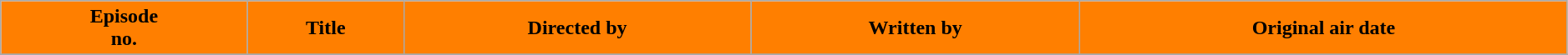<table class="wikitable plainrowheaders" style="background: #ffffff; width:99%;">
<tr>
<th style="background: #FF7F00;">Episode<br>no.</th>
<th style="background: #FF7F00;">Title</th>
<th style="background: #FF7F00;">Directed by</th>
<th style="background: #FF7F00;">Written by</th>
<th style="background: #FF7F00;">Original air date</th>
</tr>
<tr>
</tr>
</table>
